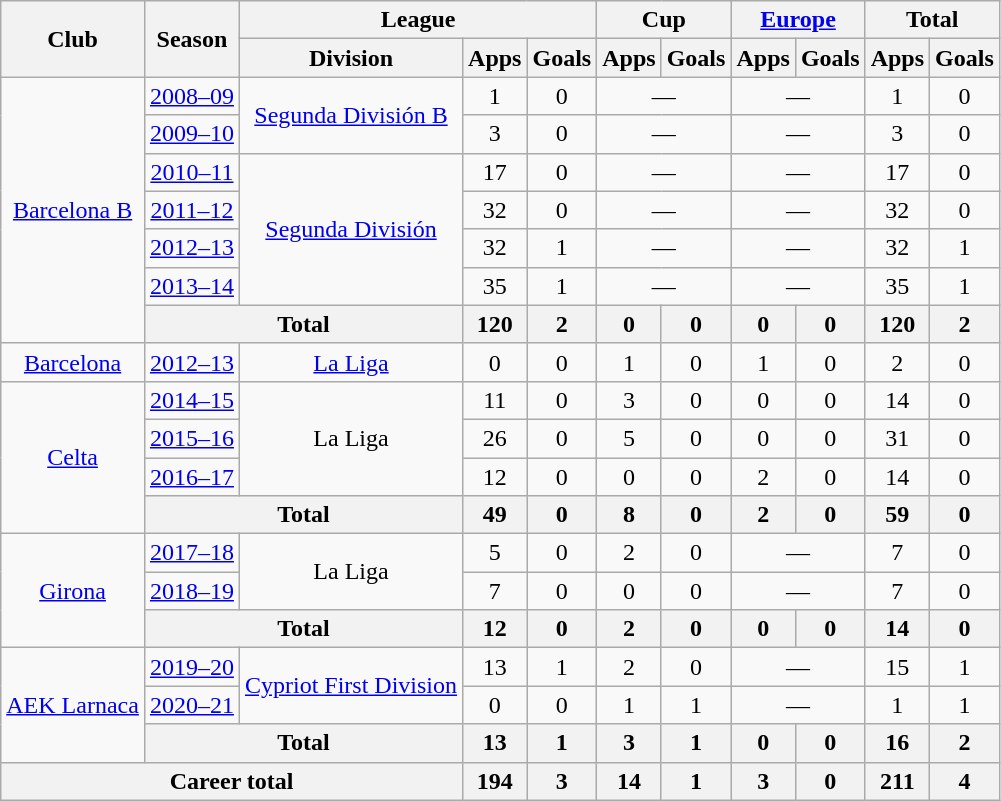<table class="wikitable" style="text-align: center;">
<tr>
<th rowspan="2">Club</th>
<th rowspan="2">Season</th>
<th colspan="3">League</th>
<th colspan="2">Cup</th>
<th colspan="2"><a href='#'>Europe</a></th>
<th colspan="2">Total</th>
</tr>
<tr>
<th>Division</th>
<th>Apps</th>
<th>Goals</th>
<th>Apps</th>
<th>Goals</th>
<th>Apps</th>
<th>Goals</th>
<th>Apps</th>
<th>Goals</th>
</tr>
<tr>
<td rowspan="7" align=center valign=center><a href='#'>Barcelona B</a></td>
<td !colspan="2"><a href='#'>2008–09</a></td>
<td rowspan="2"><a href='#'>Segunda División B</a></td>
<td>1</td>
<td>0</td>
<td colspan="2">—</td>
<td colspan="2">—</td>
<td>1</td>
<td>0</td>
</tr>
<tr>
<td !colspan="2"><a href='#'>2009–10</a></td>
<td>3</td>
<td>0</td>
<td colspan="2">—</td>
<td colspan="2">—</td>
<td>3</td>
<td>0</td>
</tr>
<tr>
<td !colspan="2"><a href='#'>2010–11</a></td>
<td rowspan="4"><a href='#'>Segunda División</a></td>
<td>17</td>
<td>0</td>
<td colspan="2">—</td>
<td colspan="2">—</td>
<td>17</td>
<td>0</td>
</tr>
<tr>
<td !colspan="2"><a href='#'>2011–12</a></td>
<td>32</td>
<td>0</td>
<td colspan="2">—</td>
<td colspan="2">—</td>
<td>32</td>
<td>0</td>
</tr>
<tr>
<td !colspan="2"><a href='#'>2012–13</a></td>
<td>32</td>
<td>1</td>
<td colspan="2">—</td>
<td colspan="2">—</td>
<td>32</td>
<td>1</td>
</tr>
<tr>
<td !colspan="2"><a href='#'>2013–14</a></td>
<td>35</td>
<td>1</td>
<td colspan="2">—</td>
<td colspan="2">—</td>
<td>35</td>
<td>1</td>
</tr>
<tr>
<th colspan="2" !colspan="2"><strong>Total</strong></th>
<th>120</th>
<th>2</th>
<th>0</th>
<th>0</th>
<th>0</th>
<th>0</th>
<th>120</th>
<th>2</th>
</tr>
<tr>
<td align="center" valign="center"><a href='#'>Barcelona</a></td>
<td !colspan="2"><a href='#'>2012–13</a></td>
<td><a href='#'>La Liga</a></td>
<td>0</td>
<td>0</td>
<td>1</td>
<td>0</td>
<td>1</td>
<td>0</td>
<td>2</td>
<td>0</td>
</tr>
<tr>
<td rowspan="4"><a href='#'>Celta</a></td>
<td><a href='#'>2014–15</a></td>
<td rowspan="3">La Liga</td>
<td>11</td>
<td>0</td>
<td>3</td>
<td>0</td>
<td>0</td>
<td>0</td>
<td>14</td>
<td>0</td>
</tr>
<tr>
<td><a href='#'>2015–16</a></td>
<td>26</td>
<td>0</td>
<td>5</td>
<td>0</td>
<td>0</td>
<td>0</td>
<td>31</td>
<td>0</td>
</tr>
<tr>
<td><a href='#'>2016–17</a></td>
<td>12</td>
<td>0</td>
<td>0</td>
<td>0</td>
<td>2</td>
<td>0</td>
<td>14</td>
<td>0</td>
</tr>
<tr>
<th colspan="2"><strong>Total</strong></th>
<th>49</th>
<th>0</th>
<th>8</th>
<th>0</th>
<th>2</th>
<th>0</th>
<th>59</th>
<th>0</th>
</tr>
<tr>
<td rowspan="3"><a href='#'>Girona</a></td>
<td><a href='#'>2017–18</a></td>
<td rowspan="2">La Liga</td>
<td>5</td>
<td>0</td>
<td>2</td>
<td>0</td>
<td colspan="2">—</td>
<td>7</td>
<td>0</td>
</tr>
<tr>
<td><a href='#'>2018–19</a></td>
<td>7</td>
<td>0</td>
<td>0</td>
<td>0</td>
<td colspan="2">—</td>
<td>7</td>
<td>0</td>
</tr>
<tr>
<th colspan="2"><strong>Total</strong></th>
<th>12</th>
<th>0</th>
<th>2</th>
<th>0</th>
<th>0</th>
<th>0</th>
<th>14</th>
<th>0</th>
</tr>
<tr>
<td rowspan="3"><a href='#'>AEK Larnaca</a></td>
<td><a href='#'>2019–20</a></td>
<td rowspan="2"><a href='#'>Cypriot First Division</a></td>
<td>13</td>
<td>1</td>
<td>2</td>
<td>0</td>
<td colspan="2">—</td>
<td>15</td>
<td>1</td>
</tr>
<tr>
<td><a href='#'>2020–21</a></td>
<td>0</td>
<td>0</td>
<td>1</td>
<td>1</td>
<td colspan="2">—</td>
<td>1</td>
<td>1</td>
</tr>
<tr>
<th colspan="2"><strong>Total</strong></th>
<th>13</th>
<th>1</th>
<th>3</th>
<th>1</th>
<th>0</th>
<th>0</th>
<th>16</th>
<th>2</th>
</tr>
<tr>
<th colspan="3">Career total</th>
<th>194</th>
<th>3</th>
<th>14</th>
<th>1</th>
<th>3</th>
<th>0</th>
<th>211</th>
<th>4</th>
</tr>
</table>
